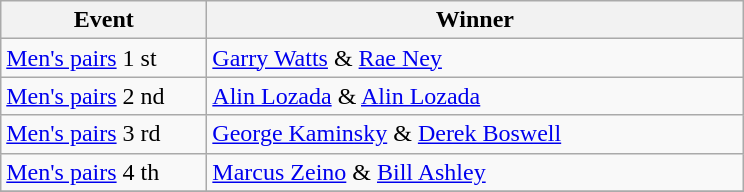<table class="wikitable" style="font-size: 100%">
<tr>
<th width=130>Event</th>
<th width=350>Winner</th>
</tr>
<tr>
<td><a href='#'>Men's pairs</a>   1 st</td>
<td> <a href='#'>Garry Watts</a> &  <a href='#'>Rae Ney</a></td>
</tr>
<tr>
<td><a href='#'>Men's pairs</a>   2 nd</td>
<td> <a href='#'>Alin Lozada</a> &  <a href='#'>Alin Lozada</a></td>
</tr>
<tr>
<td><a href='#'>Men's pairs</a>   3 rd</td>
<td> <a href='#'>George Kaminsky</a> &  <a href='#'>Derek Boswell</a></td>
</tr>
<tr>
<td><a href='#'>Men's pairs</a>   4 th</td>
<td> <a href='#'>Marcus Zeino</a> &  <a href='#'>Bill Ashley</a></td>
</tr>
<tr>
</tr>
</table>
